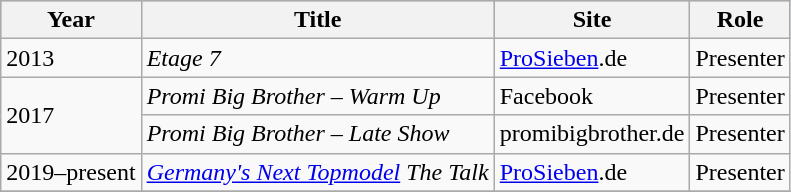<table class="wikitable">
<tr style="background:#b0c4de; text-align:center;">
<th>Year</th>
<th>Title</th>
<th>Site</th>
<th>Role</th>
</tr>
<tr>
<td>2013</td>
<td><em>Etage 7</em></td>
<td><a href='#'>ProSieben</a>.de</td>
<td>Presenter</td>
</tr>
<tr>
<td rowspan="2">2017</td>
<td><em>Promi Big Brother – Warm Up</em></td>
<td>Facebook</td>
<td>Presenter</td>
</tr>
<tr>
<td><em>Promi Big Brother – Late Show</em></td>
<td>promibigbrother.de</td>
<td>Presenter</td>
</tr>
<tr>
<td>2019–present</td>
<td><em><a href='#'>Germany's Next Topmodel</a> The Talk</em></td>
<td><a href='#'>ProSieben</a>.de</td>
<td>Presenter</td>
</tr>
<tr>
</tr>
</table>
